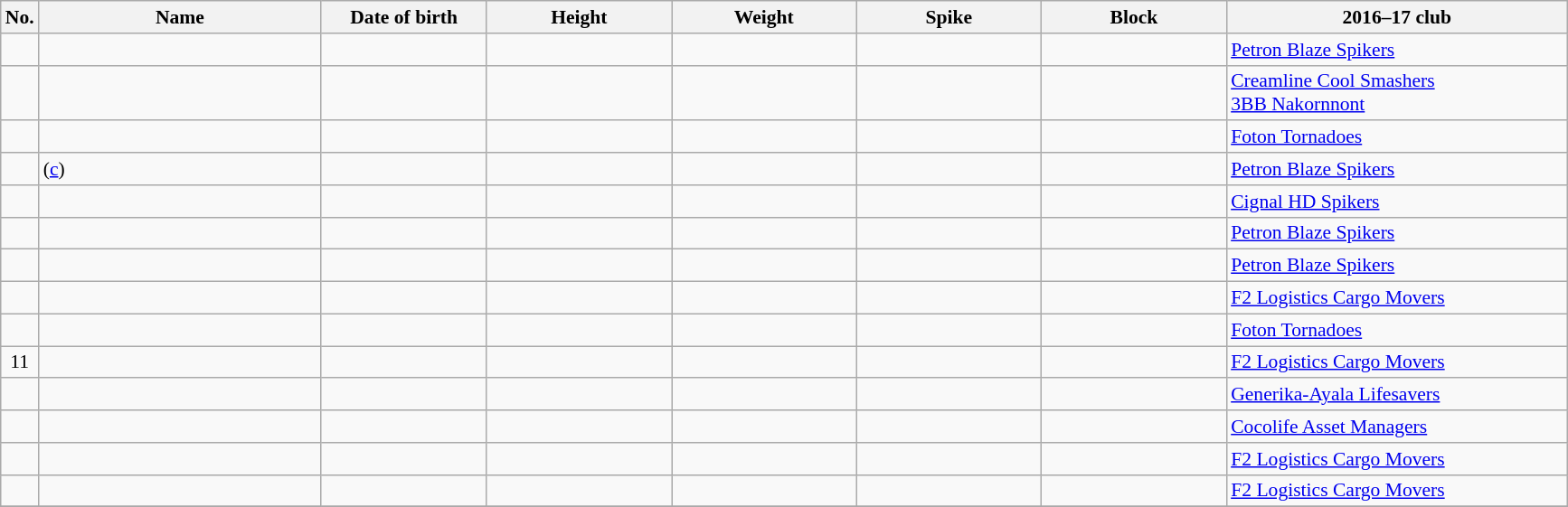<table class="wikitable sortable" style="font-size:90%; text-align:center;">
<tr>
<th>No.</th>
<th style="width:14em">Name</th>
<th style="width:8em">Date of birth</th>
<th style="width:9em">Height</th>
<th style="width:9em">Weight</th>
<th style="width:9em">Spike</th>
<th style="width:9em">Block</th>
<th style="width:17em">2016–17 club</th>
</tr>
<tr>
<td></td>
<td align=left></td>
<td align=right></td>
<td></td>
<td></td>
<td></td>
<td></td>
<td align=left> <a href='#'>Petron Blaze Spikers</a></td>
</tr>
<tr>
<td></td>
<td align=left></td>
<td align=right></td>
<td></td>
<td></td>
<td></td>
<td></td>
<td align=left> <a href='#'>Creamline Cool Smashers</a><br> <a href='#'>3BB Nakornnont</a></td>
</tr>
<tr>
<td></td>
<td align=left></td>
<td align=right></td>
<td></td>
<td></td>
<td></td>
<td></td>
<td align=left> <a href='#'>Foton Tornadoes</a></td>
</tr>
<tr>
<td></td>
<td align=left> (<a href='#'>c</a>)</td>
<td align="right"></td>
<td></td>
<td></td>
<td></td>
<td></td>
<td align=left> <a href='#'>Petron Blaze Spikers</a></td>
</tr>
<tr>
<td></td>
<td align=left></td>
<td align=right></td>
<td></td>
<td></td>
<td></td>
<td></td>
<td align=left> <a href='#'>Cignal HD Spikers</a></td>
</tr>
<tr>
<td></td>
<td align=left></td>
<td align=right></td>
<td></td>
<td></td>
<td></td>
<td></td>
<td align=left> <a href='#'>Petron Blaze Spikers</a></td>
</tr>
<tr>
<td></td>
<td align=left></td>
<td align=right></td>
<td></td>
<td></td>
<td></td>
<td></td>
<td align=left> <a href='#'>Petron Blaze Spikers</a></td>
</tr>
<tr>
<td></td>
<td align=left></td>
<td align=right></td>
<td></td>
<td></td>
<td></td>
<td></td>
<td align=left> <a href='#'>F2 Logistics Cargo Movers</a></td>
</tr>
<tr>
<td></td>
<td align=left></td>
<td align=right></td>
<td></td>
<td></td>
<td></td>
<td></td>
<td align=left> <a href='#'>Foton Tornadoes</a></td>
</tr>
<tr>
<td>11</td>
<td align=left></td>
<td align=right></td>
<td></td>
<td></td>
<td></td>
<td></td>
<td align=left> <a href='#'>F2 Logistics Cargo Movers</a></td>
</tr>
<tr>
<td></td>
<td align=left></td>
<td align=right></td>
<td></td>
<td></td>
<td></td>
<td></td>
<td align=left> <a href='#'>Generika-Ayala Lifesavers</a></td>
</tr>
<tr>
<td></td>
<td align=left></td>
<td align=right></td>
<td></td>
<td></td>
<td></td>
<td></td>
<td align=left> <a href='#'>Cocolife Asset Managers</a></td>
</tr>
<tr>
<td></td>
<td align=left></td>
<td align=right></td>
<td></td>
<td></td>
<td></td>
<td></td>
<td align=left> <a href='#'>F2 Logistics Cargo Movers</a></td>
</tr>
<tr>
<td></td>
<td align=left></td>
<td align=right></td>
<td></td>
<td></td>
<td></td>
<td></td>
<td align=left> <a href='#'>F2 Logistics Cargo Movers</a></td>
</tr>
<tr>
</tr>
</table>
